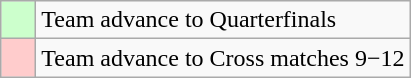<table class="wikitable">
<tr>
<td style="background:#cfc;">    </td>
<td>Team advance to Quarterfinals</td>
</tr>
<tr>
<td style="background:#fcc;">    </td>
<td>Team advance to Cross matches 9−12</td>
</tr>
</table>
